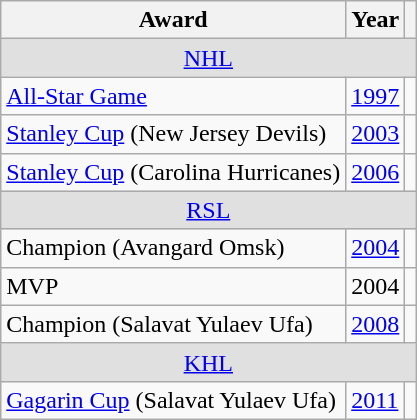<table class="wikitable">
<tr>
<th>Award</th>
<th>Year</th>
<th></th>
</tr>
<tr ALIGN="center" bgcolor="#e0e0e0">
<td colspan="3"><a href='#'>NHL</a></td>
</tr>
<tr>
<td><a href='#'>All-Star Game</a></td>
<td><a href='#'>1997</a></td>
<td></td>
</tr>
<tr>
<td><a href='#'>Stanley Cup</a> (New Jersey Devils)</td>
<td><a href='#'>2003</a></td>
<td></td>
</tr>
<tr>
<td><a href='#'>Stanley Cup</a> (Carolina Hurricanes)</td>
<td><a href='#'>2006</a></td>
<td></td>
</tr>
<tr ALIGN="center" bgcolor="#e0e0e0">
<td colspan="3"><a href='#'>RSL</a></td>
</tr>
<tr>
<td>Champion (Avangard Omsk)</td>
<td><a href='#'>2004</a></td>
<td></td>
</tr>
<tr>
<td>MVP</td>
<td>2004</td>
<td></td>
</tr>
<tr>
<td>Champion (Salavat Yulaev Ufa)</td>
<td><a href='#'>2008</a></td>
<td></td>
</tr>
<tr ALIGN="center" bgcolor="#e0e0e0">
<td colspan="3"><a href='#'>KHL</a></td>
</tr>
<tr>
<td><a href='#'>Gagarin Cup</a> (Salavat Yulaev Ufa)</td>
<td><a href='#'>2011</a></td>
<td></td>
</tr>
</table>
